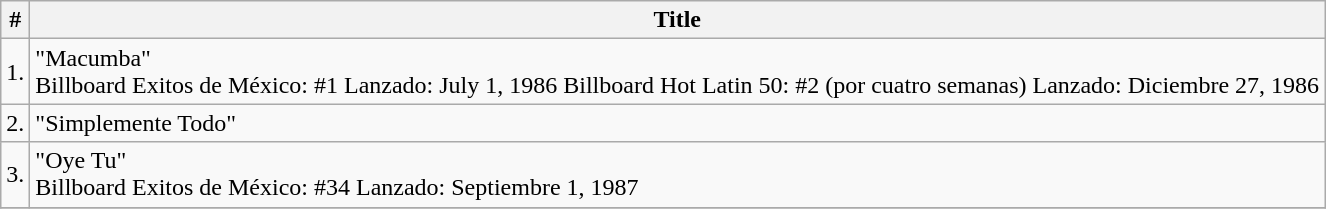<table class="wikitable">
<tr>
<th>#</th>
<th>Title</th>
</tr>
<tr>
<td>1.</td>
<td>"Macumba"<br>Billboard Exitos de México: #1 
Lanzado: July 1, 1986
Billboard Hot Latin 50: #2 (por cuatro semanas) 
Lanzado: Diciembre 27, 1986</td>
</tr>
<tr>
<td>2.</td>
<td>"Simplemente Todo"</td>
</tr>
<tr>
<td>3.</td>
<td>"Oye Tu"<br>Billboard Exitos de México: #34 
Lanzado: Septiembre 1, 1987</td>
</tr>
<tr>
</tr>
</table>
